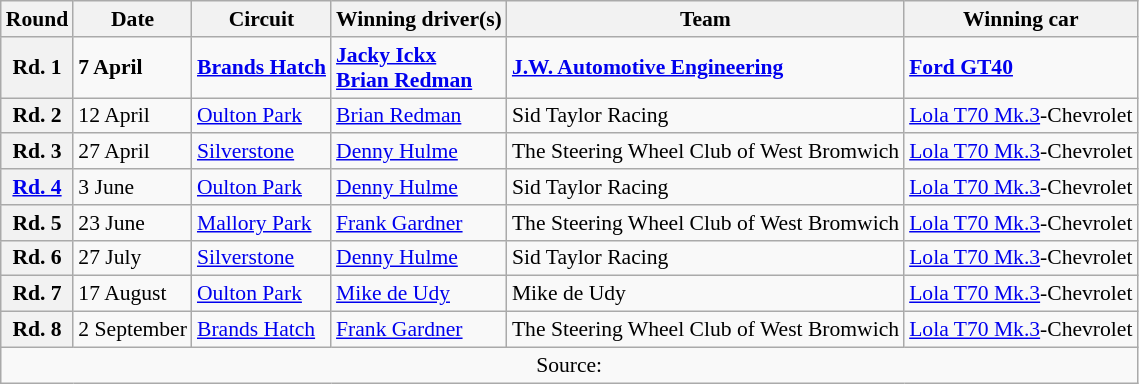<table class="wikitable" style="font-size: 90%;">
<tr>
<th>Round</th>
<th>Date</th>
<th>Circuit</th>
<th>Winning driver(s)</th>
<th>Team</th>
<th>Winning car</th>
</tr>
<tr>
<th>Rd. 1</th>
<td><strong>7 April</strong></td>
<td><strong><a href='#'>Brands Hatch</a></strong></td>
<td> <strong><a href='#'>Jacky Ickx</a></strong><br> <strong><a href='#'>Brian Redman</a></strong></td>
<td><strong><a href='#'>J.W. Automotive Engineering</a></strong></td>
<td><strong><a href='#'>Ford GT40</a> </strong></td>
</tr>
<tr>
<th>Rd. 2</th>
<td>12 April</td>
<td><a href='#'>Oulton Park</a></td>
<td> <a href='#'>Brian Redman</a></td>
<td>Sid Taylor Racing</td>
<td><a href='#'>Lola T70 Mk.3</a>-Chevrolet</td>
</tr>
<tr>
<th>Rd. 3</th>
<td>27 April</td>
<td><a href='#'>Silverstone</a></td>
<td> <a href='#'>Denny Hulme</a></td>
<td>The Steering Wheel Club of West Bromwich</td>
<td><a href='#'>Lola T70 Mk.3</a>-Chevrolet</td>
</tr>
<tr>
<th><a href='#'>Rd. 4</a></th>
<td>3 June</td>
<td><a href='#'>Oulton Park</a></td>
<td> <a href='#'>Denny Hulme</a></td>
<td>Sid Taylor Racing</td>
<td><a href='#'>Lola T70 Mk.3</a>-Chevrolet</td>
</tr>
<tr>
<th>Rd. 5</th>
<td>23 June</td>
<td><a href='#'>Mallory Park</a></td>
<td> <a href='#'>Frank Gardner</a></td>
<td>The Steering Wheel Club of West Bromwich</td>
<td><a href='#'>Lola T70 Mk.3</a>-Chevrolet</td>
</tr>
<tr>
<th>Rd. 6</th>
<td>27 July</td>
<td><a href='#'>Silverstone</a></td>
<td> <a href='#'>Denny Hulme</a></td>
<td>Sid Taylor Racing</td>
<td><a href='#'>Lola T70 Mk.3</a>-Chevrolet</td>
</tr>
<tr>
<th>Rd. 7</th>
<td>17 August</td>
<td><a href='#'>Oulton Park</a></td>
<td> <a href='#'>Mike de Udy</a></td>
<td>Mike de Udy</td>
<td><a href='#'>Lola T70 Mk.3</a>-Chevrolet</td>
</tr>
<tr>
<th>Rd. 8</th>
<td>2 September</td>
<td><a href='#'>Brands Hatch</a></td>
<td> <a href='#'>Frank Gardner</a></td>
<td>The Steering Wheel Club of West Bromwich</td>
<td><a href='#'>Lola T70 Mk.3</a>-Chevrolet</td>
</tr>
<tr>
<td colspan="6" style="text-align:center;">Source:</td>
</tr>
</table>
